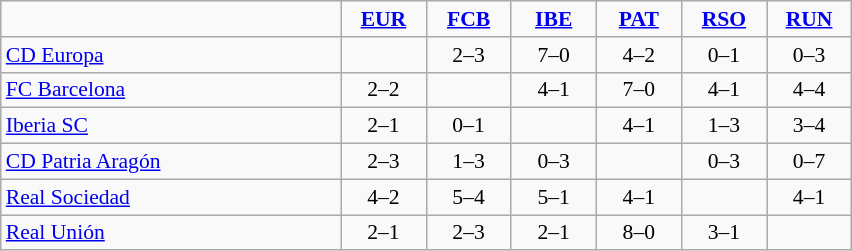<table style="font-size: 90%; text-align: center" class="wikitable">
<tr>
<td width=220></td>
<td align="center" width=50><strong><a href='#'>EUR</a></strong></td>
<td width=50><strong><a href='#'>FCB</a></strong></td>
<td width=50><strong><a href='#'>IBE</a></strong></td>
<td width=50><strong><a href='#'>PAT</a></strong></td>
<td width=50><strong><a href='#'>RSO</a></strong></td>
<td width=50><strong><a href='#'>RUN</a></strong></td>
</tr>
<tr>
<td align=left><a href='#'>CD Europa</a></td>
<td></td>
<td>2–3</td>
<td>7–0</td>
<td>4–2</td>
<td>0–1</td>
<td>0–3</td>
</tr>
<tr>
<td align=left><a href='#'>FC Barcelona</a></td>
<td>2–2</td>
<td></td>
<td>4–1</td>
<td>7–0</td>
<td>4–1</td>
<td>4–4</td>
</tr>
<tr>
<td align=left><a href='#'>Iberia SC</a></td>
<td>2–1</td>
<td>0–1</td>
<td></td>
<td>4–1</td>
<td>1–3</td>
<td>3–4</td>
</tr>
<tr>
<td align=left><a href='#'>CD Patria Aragón</a></td>
<td>2–3</td>
<td>1–3</td>
<td>0–3</td>
<td></td>
<td>0–3</td>
<td>0–7</td>
</tr>
<tr>
<td align=left><a href='#'>Real Sociedad</a></td>
<td>4–2</td>
<td>5–4</td>
<td>5–1</td>
<td>4–1</td>
<td></td>
<td>4–1</td>
</tr>
<tr>
<td align=left><a href='#'>Real Unión</a></td>
<td>2–1</td>
<td>2–3</td>
<td>2–1</td>
<td>8–0</td>
<td>3–1</td>
<td></td>
</tr>
</table>
